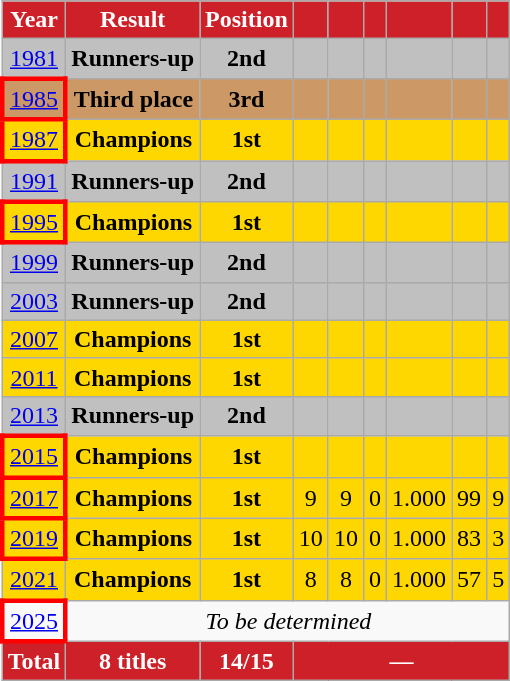<table class="wikitable" style="text-align:center">
<tr>
<th style="color:white; background:#CE2028;">Year</th>
<th style="color:white; background:#CE2028;">Result</th>
<th style="color:white; background:#CE2028;">Position</th>
<th style="color:white; background:#CE2028;"></th>
<th style="color:white; background:#CE2028;"></th>
<th style="color:white; background:#CE2028;"></th>
<th style="color:white; background:#CE2028;"></th>
<th style="color:white; background:#CE2028;"></th>
<th style="color:white; background:#CE2028;"></th>
</tr>
<tr style="background:silver;">
<td> <a href='#'>1981</a></td>
<td><strong>Runners-up</strong></td>
<td><strong>2nd</strong></td>
<td></td>
<td></td>
<td></td>
<td></td>
<td></td>
<td></td>
</tr>
<tr style="background:#c96;">
<td style="border:3px solid red"> <a href='#'>1985</a></td>
<td><strong>Third place</strong></td>
<td><strong>3rd</strong></td>
<td></td>
<td></td>
<td></td>
<td></td>
<td></td>
<td></td>
</tr>
<tr style="background:gold;">
<td style="border:3px solid red"> <a href='#'>1987</a></td>
<td><strong>Champions</strong></td>
<td><strong>1st</strong></td>
<td></td>
<td></td>
<td></td>
<td></td>
<td></td>
<td></td>
</tr>
<tr style="background:silver;">
<td> <a href='#'>1991</a></td>
<td><strong>Runners-up</strong></td>
<td><strong>2nd</strong></td>
<td></td>
<td></td>
<td></td>
<td></td>
<td></td>
<td></td>
</tr>
<tr style="background:gold;">
<td style="border:3px solid red"> <a href='#'>1995</a></td>
<td><strong>Champions</strong></td>
<td><strong>1st</strong></td>
<td></td>
<td></td>
<td></td>
<td></td>
<td></td>
<td></td>
</tr>
<tr style="background:silver;">
<td> <a href='#'>1999</a></td>
<td><strong>Runners-up</strong></td>
<td><strong>2nd</strong></td>
<td></td>
<td></td>
<td></td>
<td></td>
<td></td>
<td></td>
</tr>
<tr style="background:silver;">
<td> <a href='#'>2003</a></td>
<td><strong>Runners-up</strong></td>
<td><strong>2nd</strong></td>
<td></td>
<td></td>
<td></td>
<td></td>
<td></td>
<td></td>
</tr>
<tr style="background:gold;">
<td> <a href='#'>2007</a></td>
<td><strong>Champions</strong></td>
<td><strong>1st</strong></td>
<td></td>
<td></td>
<td></td>
<td></td>
<td></td>
<td></td>
</tr>
<tr style="background:gold;">
<td> <a href='#'>2011</a></td>
<td><strong>Champions</strong></td>
<td><strong>1st</strong></td>
<td></td>
<td></td>
<td></td>
<td></td>
<td></td>
<td></td>
</tr>
<tr style="background:silver;">
<td> <a href='#'>2013</a></td>
<td><strong>Runners-up</strong></td>
<td><strong>2nd</strong></td>
<td></td>
<td></td>
<td></td>
<td></td>
<td></td>
<td></td>
</tr>
<tr style="background:gold;">
<td style="border:3px solid red"> <a href='#'>2015</a></td>
<td><strong>Champions</strong></td>
<td><strong>1st</strong></td>
<td></td>
<td></td>
<td></td>
<td></td>
<td></td>
<td></td>
</tr>
<tr style="background:gold;">
<td style="border:3px solid red"> <a href='#'>2017</a></td>
<td><strong>Champions</strong></td>
<td><strong>1st</strong></td>
<td>9</td>
<td>9</td>
<td>0</td>
<td>1.000</td>
<td>99</td>
<td>9</td>
</tr>
<tr style="background:gold;">
<td style="border:3px solid red"> <a href='#'>2019</a></td>
<td><strong>Champions</strong></td>
<td><strong>1st</strong></td>
<td>10</td>
<td>10</td>
<td>0</td>
<td>1.000</td>
<td>83</td>
<td>3</td>
</tr>
<tr style="background:gold;">
<td> <a href='#'>2021</a></td>
<td><strong>Champions</strong></td>
<td><strong>1st</strong></td>
<td>8</td>
<td>8</td>
<td>0</td>
<td>1.000</td>
<td>57</td>
<td>5</td>
</tr>
<tr>
<td style="border:3px solid red"> <a href='#'>2025</a></td>
<td colspan="8"><em>To be determined</em></td>
</tr>
<tr>
<th style="color:white; background:#CE2028;">Total</th>
<th style="color:white; background:#CE2028;">8 titles</th>
<th style="color:white; background:#CE2028;">14/15</th>
<th colspan="6" style="color:white; background:#CE2028;">—</th>
</tr>
</table>
